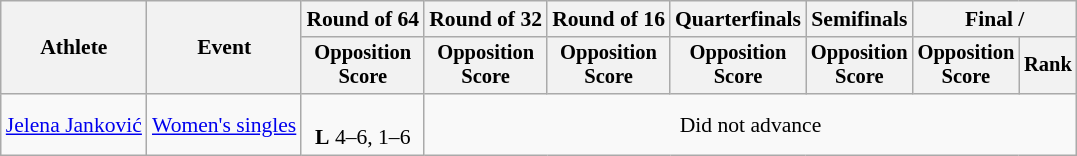<table class=wikitable style="font-size:90%">
<tr>
<th rowspan="2">Athlete</th>
<th rowspan="2">Event</th>
<th>Round of 64</th>
<th>Round of 32</th>
<th>Round of 16</th>
<th>Quarterfinals</th>
<th>Semifinals</th>
<th colspan=2>Final / </th>
</tr>
<tr style="font-size:95%">
<th>Opposition<br>Score</th>
<th>Opposition<br>Score</th>
<th>Opposition<br>Score</th>
<th>Opposition<br>Score</th>
<th>Opposition<br>Score</th>
<th>Opposition<br>Score</th>
<th>Rank</th>
</tr>
<tr align=center>
<td align=left><a href='#'>Jelena Janković</a></td>
<td align=left><a href='#'>Women's singles</a></td>
<td><br><strong>L</strong> 4–6, 1–6</td>
<td colspan=6>Did not advance</td>
</tr>
</table>
